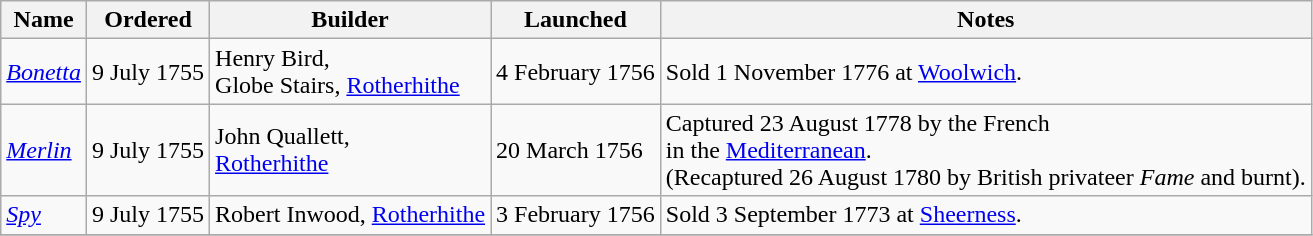<table class="wikitable" style="text-align:left">
<tr>
<th>Name</th>
<th>Ordered</th>
<th>Builder</th>
<th>Launched</th>
<th>Notes</th>
</tr>
<tr>
<td><a href='#'><em>Bonetta</em></a></td>
<td>9 July 1755</td>
<td>Henry Bird,<br>Globe Stairs, <a href='#'>Rotherhithe</a></td>
<td>4 February 1756</td>
<td>Sold 1 November 1776 at <a href='#'>Woolwich</a>.</td>
</tr>
<tr>
<td><a href='#'><em>Merlin</em></a></td>
<td>9 July 1755</td>
<td>John Quallett,<br><a href='#'>Rotherhithe</a></td>
<td>20 March 1756</td>
<td>Captured 23 August 1778 by the French <br>in the <a href='#'>Mediterranean</a>.<br>(Recaptured 26 August 1780 by British privateer <em>Fame</em> and burnt).</td>
</tr>
<tr>
<td><a href='#'><em>Spy</em></a></td>
<td>9 July 1755</td>
<td>Robert Inwood, <a href='#'>Rotherhithe</a></td>
<td>3 February 1756</td>
<td>Sold 3 September 1773 at <a href='#'>Sheerness</a>.</td>
</tr>
<tr>
</tr>
</table>
